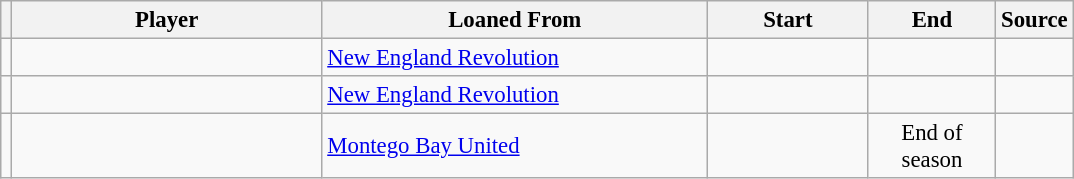<table class="wikitable plainrowheaders sortable" style="font-size:95%">
<tr>
<th></th>
<th scope="col" style="width:200px;">Player</th>
<th scope="col" style="width:250px;">Loaned From</th>
<th scope="col" style="width:100px;">Start</th>
<th scope="col" style="width:78px;">End</th>
<th>Source</th>
</tr>
<tr>
<td align=center></td>
<td></td>
<td> <a href='#'>New England Revolution</a></td>
<td align=center></td>
<td align=center></td>
<td align=center></td>
</tr>
<tr>
<td align=center></td>
<td></td>
<td> <a href='#'>New England Revolution</a></td>
<td align=center></td>
<td align=center></td>
<td align=center></td>
</tr>
<tr>
<td align=center></td>
<td></td>
<td> <a href='#'>Montego Bay United</a></td>
<td align=center></td>
<td align=center>End of season</td>
<td align=center></td>
</tr>
</table>
